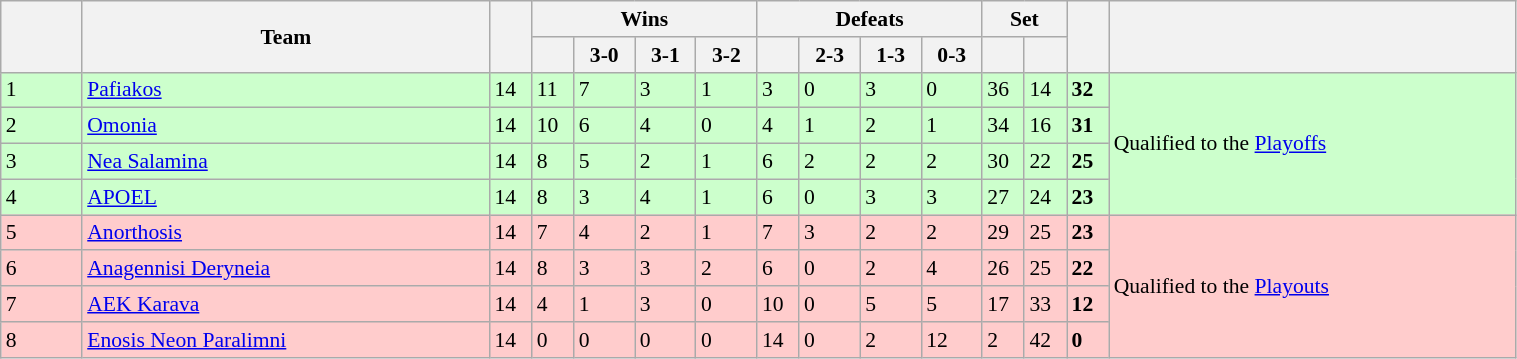<table class="wikitable" width=80% style="font-size:90%">
<tr>
<th width=4% rowspan=2><strong></strong></th>
<th width=20% rowspan=2><strong>Team</strong></th>
<th width=2% rowspan=2></th>
<th width=11% colspan=4><strong>Wins</strong></th>
<th width=11% colspan=4><strong>Defeats</strong></th>
<th width=4% colspan=2><strong>Set</strong></th>
<th width=2% rowspan=2></th>
<th width=20% rowspan=2></th>
</tr>
<tr>
<th width=2%></th>
<th width=3%>3-0</th>
<th width=3%>3-1</th>
<th width=3%>3-2</th>
<th width=2%></th>
<th width=3%>2-3</th>
<th width=3%>1-3</th>
<th width=3%>0-3</th>
<th width=2%></th>
<th width=2%></th>
</tr>
<tr bgcolor=#ccffcc>
<td>1</td>
<td align="left"><a href='#'>Pafiakos</a></td>
<td>14</td>
<td>11</td>
<td>7</td>
<td>3</td>
<td>1</td>
<td>3</td>
<td>0</td>
<td>3</td>
<td>0</td>
<td>36</td>
<td>14</td>
<td><strong>32</strong></td>
<td rowspan=4>Qualified to the <a href='#'>Playoffs</a></td>
</tr>
<tr bgcolor=#ccffcc>
<td>2</td>
<td align="left"><a href='#'>Omonia</a></td>
<td>14</td>
<td>10</td>
<td>6</td>
<td>4</td>
<td>0</td>
<td>4</td>
<td>1</td>
<td>2</td>
<td>1</td>
<td>34</td>
<td>16</td>
<td><strong>31</strong></td>
</tr>
<tr bgcolor=#ccffcc>
<td>3</td>
<td align="left"><a href='#'>Nea Salamina</a></td>
<td>14</td>
<td>8</td>
<td>5</td>
<td>2</td>
<td>1</td>
<td>6</td>
<td>2</td>
<td>2</td>
<td>2</td>
<td>30</td>
<td>22</td>
<td><strong>25</strong></td>
</tr>
<tr bgcolor=#ccffcc>
<td>4</td>
<td align="left"><a href='#'>APOEL</a></td>
<td>14</td>
<td>8</td>
<td>3</td>
<td>4</td>
<td>1</td>
<td>6</td>
<td>0</td>
<td>3</td>
<td>3</td>
<td>27</td>
<td>24</td>
<td><strong>23</strong></td>
</tr>
<tr bgcolor=#FFCCCC>
<td>5</td>
<td align="left"><a href='#'>Anorthosis</a></td>
<td>14</td>
<td>7</td>
<td>4</td>
<td>2</td>
<td>1</td>
<td>7</td>
<td>3</td>
<td>2</td>
<td>2</td>
<td>29</td>
<td>25</td>
<td><strong>23</strong></td>
<td rowspan=4>Qualified to the <a href='#'>Playouts</a></td>
</tr>
<tr bgcolor=#FFCCCC>
<td>6</td>
<td align="left"><a href='#'>Anagennisi Deryneia</a></td>
<td>14</td>
<td>8</td>
<td>3</td>
<td>3</td>
<td>2</td>
<td>6</td>
<td>0</td>
<td>2</td>
<td>4</td>
<td>26</td>
<td>25</td>
<td><strong>22</strong></td>
</tr>
<tr bgcolor=#FFCCCC>
<td>7</td>
<td align="left"><a href='#'>AEK Karava</a></td>
<td>14</td>
<td>4</td>
<td>1</td>
<td>3</td>
<td>0</td>
<td>10</td>
<td>0</td>
<td>5</td>
<td>5</td>
<td>17</td>
<td>33</td>
<td><strong>12</strong></td>
</tr>
<tr bgcolor=#FFCCCC>
<td>8</td>
<td align="left"><a href='#'>Enosis Neon Paralimni</a></td>
<td>14</td>
<td>0</td>
<td>0</td>
<td>0</td>
<td>0</td>
<td>14</td>
<td>0</td>
<td>2</td>
<td>12</td>
<td>2</td>
<td>42</td>
<td><strong>0</strong></td>
</tr>
</table>
